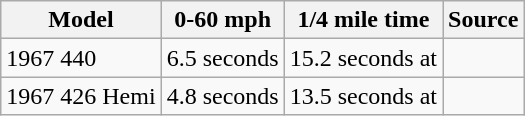<table class="wikitable">
<tr>
<th>Model</th>
<th>0-60 mph</th>
<th>1/4 mile time</th>
<th>Source</th>
</tr>
<tr>
<td>1967 440</td>
<td>6.5 seconds</td>
<td>15.2 seconds at </td>
<td></td>
</tr>
<tr>
<td>1967 426 Hemi</td>
<td>4.8 seconds</td>
<td>13.5 seconds at </td>
<td></td>
</tr>
</table>
